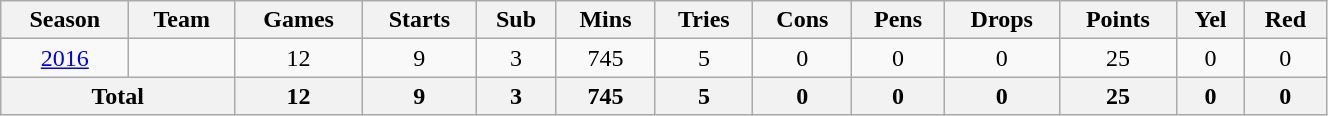<table class="wikitable" style="text-align:center;width:70%;">
<tr>
<th>Season</th>
<th>Team</th>
<th>Games</th>
<th>Starts</th>
<th>Sub</th>
<th>Mins</th>
<th>Tries</th>
<th>Cons</th>
<th>Pens</th>
<th>Drops</th>
<th>Points</th>
<th>Yel</th>
<th>Red</th>
</tr>
<tr>
<td><a href='#'>2016</a></td>
<td></td>
<td>12</td>
<td>9</td>
<td>3</td>
<td>745</td>
<td>5</td>
<td>0</td>
<td>0</td>
<td>0</td>
<td>25</td>
<td>0</td>
<td>0</td>
</tr>
<tr>
<th colspan="2">Total</th>
<th>12</th>
<th>9</th>
<th>3</th>
<th>745</th>
<th>5</th>
<th>0</th>
<th>0</th>
<th>0</th>
<th>25</th>
<th>0</th>
<th>0</th>
</tr>
</table>
